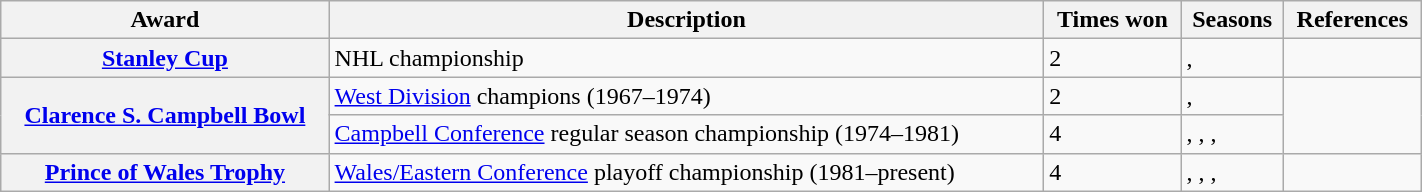<table class="wikitable" width="75%">
<tr>
<th scope="col">Award</th>
<th scope="col">Description</th>
<th scope="col">Times won</th>
<th scope="col">Seasons</th>
<th scope="col">References</th>
</tr>
<tr>
<th scope="row"><a href='#'>Stanley Cup</a></th>
<td>NHL championship</td>
<td>2</td>
<td>, </td>
<td></td>
</tr>
<tr>
<th scope="row" rowspan="2"><a href='#'>Clarence S. Campbell Bowl</a></th>
<td><a href='#'>West Division</a> champions (1967–1974)</td>
<td>2</td>
<td>, </td>
<td rowspan="2"></td>
</tr>
<tr>
<td><a href='#'>Campbell Conference</a> regular season championship (1974–1981)</td>
<td>4</td>
<td>, , , </td>
</tr>
<tr>
<th scope="row"><a href='#'>Prince of Wales Trophy</a></th>
<td><a href='#'>Wales/Eastern Conference</a> playoff championship (1981–present)</td>
<td>4</td>
<td>, , , </td>
<td></td>
</tr>
</table>
